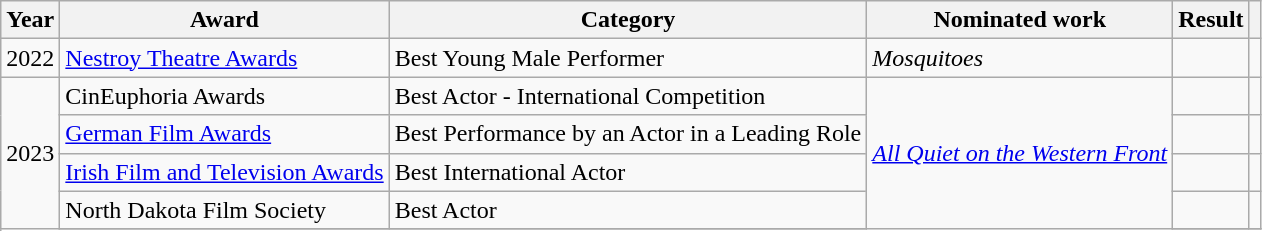<table class="wikitable">
<tr>
<th>Year</th>
<th>Award</th>
<th>Category</th>
<th>Nominated work</th>
<th>Result</th>
<th></th>
</tr>
<tr>
<td>2022</td>
<td><a href='#'>Nestroy Theatre Awards</a></td>
<td>Best Young Male Performer</td>
<td><em>Mosquitoes</em></td>
<td></td>
<td align="center"></td>
</tr>
<tr>
<td rowspan="5">2023</td>
<td>CinEuphoria Awards</td>
<td>Best Actor - International Competition</td>
<td rowspan="5"><em><a href='#'>All Quiet on the Western Front</a></em></td>
<td></td>
<td align="center"></td>
</tr>
<tr>
<td><a href='#'>German Film Awards</a></td>
<td>Best Performance by an Actor in a Leading Role</td>
<td></td>
<td align="center"></td>
</tr>
<tr>
<td><a href='#'>Irish Film and Television Awards</a></td>
<td>Best International Actor</td>
<td></td>
<td align="center"></td>
</tr>
<tr>
<td>North Dakota Film Society</td>
<td>Best Actor</td>
<td></td>
<td align="center"></td>
</tr>
<tr>
</tr>
</table>
